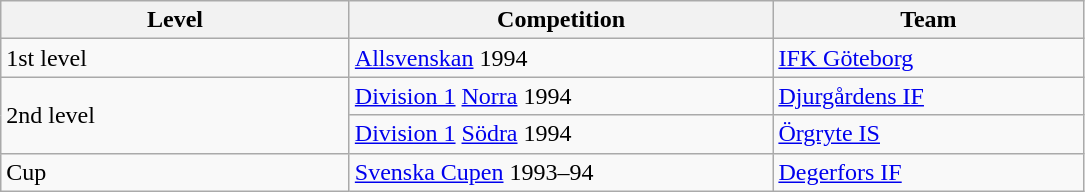<table class="wikitable" style="text-align: left">
<tr>
<th style="width: 225px;">Level</th>
<th style="width: 275px;">Competition</th>
<th style="width: 200px;">Team</th>
</tr>
<tr>
<td>1st level</td>
<td><a href='#'>Allsvenskan</a> 1994</td>
<td><a href='#'>IFK Göteborg</a></td>
</tr>
<tr>
<td rowspan=2>2nd level</td>
<td><a href='#'>Division 1</a> <a href='#'>Norra</a> 1994</td>
<td><a href='#'>Djurgårdens IF</a></td>
</tr>
<tr>
<td><a href='#'>Division 1</a> <a href='#'>Södra</a> 1994</td>
<td><a href='#'>Örgryte IS</a></td>
</tr>
<tr>
<td>Cup</td>
<td><a href='#'>Svenska Cupen</a> 1993–94</td>
<td><a href='#'>Degerfors IF</a></td>
</tr>
</table>
